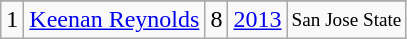<table class="wikitable">
<tr>
</tr>
<tr>
<td>1</td>
<td><a href='#'>Keenan Reynolds</a></td>
<td><abbr>8</abbr></td>
<td><a href='#'>2013</a></td>
<td style="font-size:80%;">San Jose State</td>
</tr>
</table>
